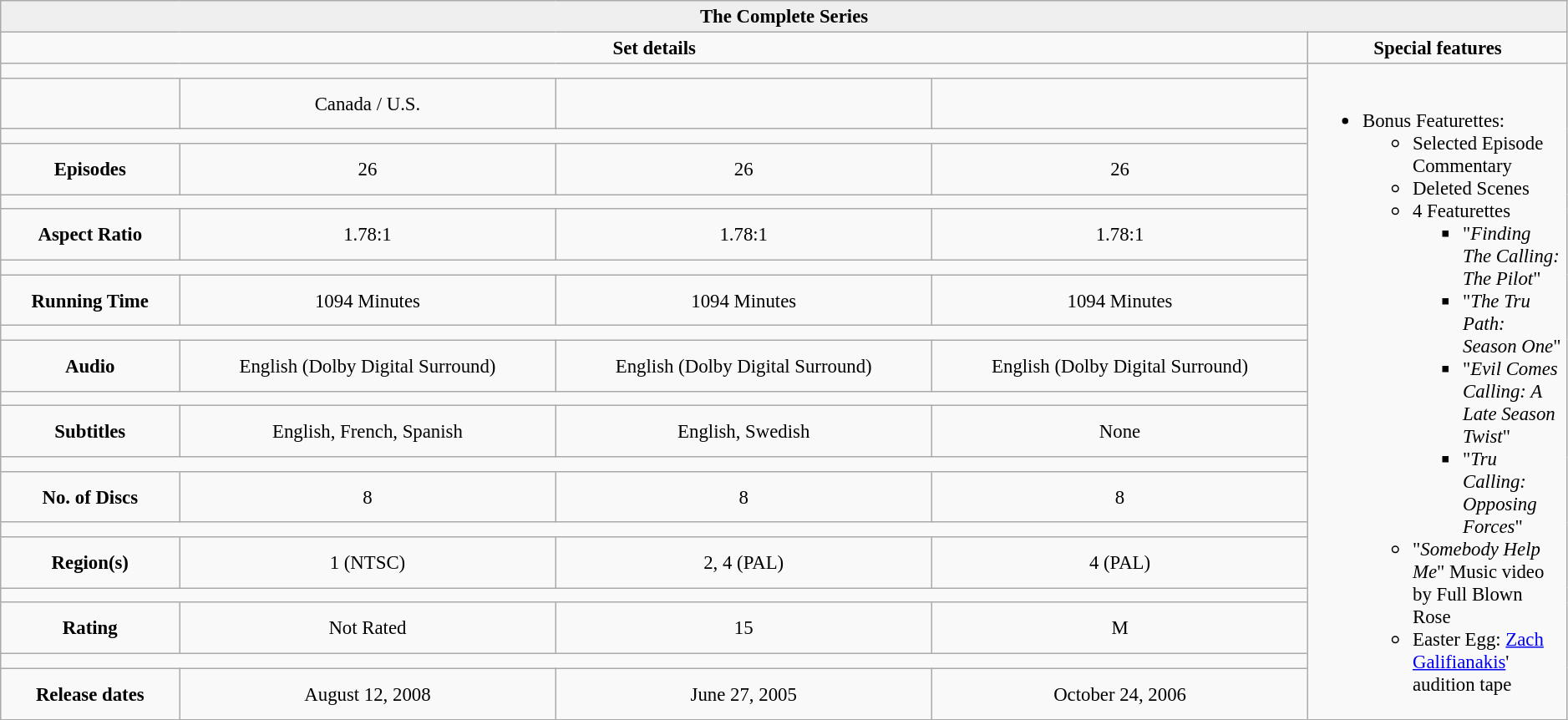<table class="wikitable" width="99%" style="font-size: 95%;">
<tr style="background:#EFEFEF">
<td colspan="7" align="center"><strong>The Complete Series</strong></td>
</tr>
<tr>
<td align="center" width="300" colspan="4"><strong>Set details</strong></td>
<td width="200" align="center"><strong>Special features</strong></td>
</tr>
<tr valign="top">
<td colspan="4" align="left" width="200"></td>
<td rowspan="20" align="left" width="200"><br><ul><li>Bonus Featurettes:<ul><li>Selected Episode Commentary</li><li>Deleted Scenes</li><li>4 Featurettes<ul><li>"<em>Finding The Calling: The Pilot</em>"</li><li>"<em>The Tru Path: Season One</em>"</li><li>"<em>Evil Comes Calling: A Late Season Twist</em>"</li><li>"<em>Tru Calling: Opposing Forces</em>"</li></ul></li><li>"<em>Somebody Help Me</em>" Music video by Full Blown Rose</li><li>Easter Egg: <a href='#'>Zach Galifianakis</a>' audition tape</li></ul></li></ul></td>
</tr>
<tr>
<td align="center"></td>
<td align="center">  Canada / U.S.</td>
<td align="center"></td>
<td align="center"></td>
</tr>
<tr>
<td colspan="4" align="center"></td>
</tr>
<tr>
<td align="center"><strong>Episodes</strong></td>
<td align="center">26</td>
<td align="center">26</td>
<td align="center">26</td>
</tr>
<tr>
<td colspan="4" align="center"></td>
</tr>
<tr>
<td align="center"><strong>Aspect Ratio</strong></td>
<td align="center">1.78:1</td>
<td align="center">1.78:1</td>
<td align="center">1.78:1</td>
</tr>
<tr>
<td colspan="4" align="center"></td>
</tr>
<tr>
<td align="center"><strong>Running Time</strong></td>
<td align="center">1094 Minutes</td>
<td align="center">1094 Minutes</td>
<td align="center">1094 Minutes</td>
</tr>
<tr>
<td colspan="4" align="center"></td>
</tr>
<tr>
<td align="center"><strong>Audio</strong></td>
<td align="center">English (Dolby Digital Surround)</td>
<td align="center">English (Dolby Digital Surround)</td>
<td align="center">English (Dolby Digital Surround)</td>
</tr>
<tr>
<td colspan="4" align="center"></td>
</tr>
<tr>
<td align="center"><strong>Subtitles</strong></td>
<td align="center">English, French, Spanish</td>
<td align="center">English, Swedish</td>
<td align="center">None</td>
</tr>
<tr>
<td colspan="4" align="center"></td>
</tr>
<tr>
<td align="center"><strong>No. of Discs</strong></td>
<td align="center">8</td>
<td align="center">8</td>
<td align="center">8</td>
</tr>
<tr>
<td colspan="4" align="center"></td>
</tr>
<tr>
<td align="center"><strong>Region(s)</strong></td>
<td align="center">1 (NTSC)</td>
<td align="center">2, 4 (PAL)</td>
<td align="center">4 (PAL)</td>
</tr>
<tr>
<td colspan="4" align="center"></td>
</tr>
<tr>
<td align="center"><strong>Rating</strong></td>
<td align="center">Not Rated</td>
<td align="center">15</td>
<td align="center">M</td>
</tr>
<tr>
<td colspan="4" align="center"></td>
</tr>
<tr>
<td align="center"><strong>Release dates</strong></td>
<td align="center">August 12, 2008</td>
<td align="center">June 27, 2005</td>
<td align="center">October 24, 2006</td>
</tr>
</table>
